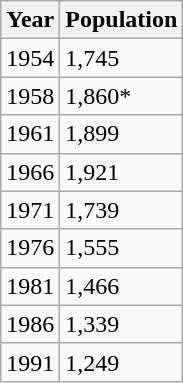<table class="wikitable">
<tr>
<th>Year</th>
<th>Population</th>
</tr>
<tr>
<td>1954</td>
<td>1,745</td>
</tr>
<tr>
<td>1958</td>
<td>1,860*</td>
</tr>
<tr>
<td>1961</td>
<td>1,899</td>
</tr>
<tr>
<td>1966</td>
<td>1,921</td>
</tr>
<tr>
<td>1971</td>
<td>1,739</td>
</tr>
<tr>
<td>1976</td>
<td>1,555</td>
</tr>
<tr>
<td>1981</td>
<td>1,466</td>
</tr>
<tr>
<td>1986</td>
<td>1,339</td>
</tr>
<tr>
<td>1991</td>
<td>1,249</td>
</tr>
</table>
